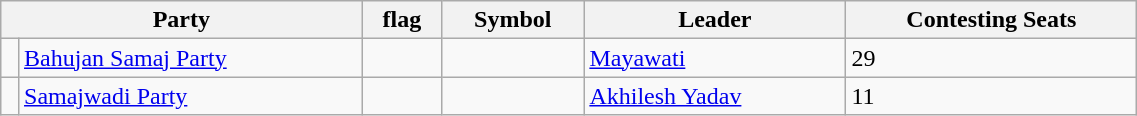<table class="wikitable" width="60%">
<tr>
<th colspan="2">Party</th>
<th>flag</th>
<th>Symbol</th>
<th>Leader</th>
<th>Contesting Seats</th>
</tr>
<tr>
<td></td>
<td><a href='#'>Bahujan Samaj Party</a></td>
<td></td>
<td></td>
<td><a href='#'>Mayawati</a></td>
<td>29</td>
</tr>
<tr>
<td></td>
<td><a href='#'>Samajwadi Party</a></td>
<td></td>
<td></td>
<td><a href='#'>Akhilesh Yadav</a></td>
<td>11</td>
</tr>
</table>
